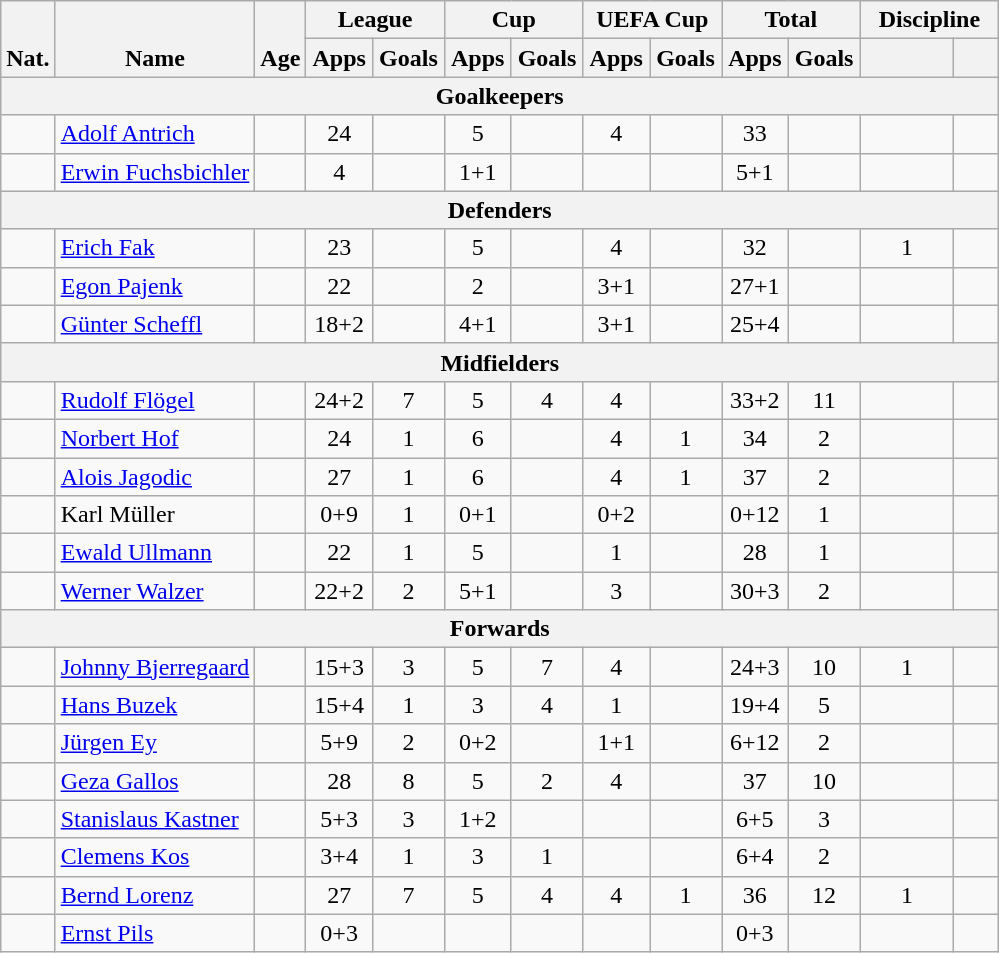<table class="wikitable" style="text-align:center">
<tr>
<th rowspan="2" valign="bottom">Nat.</th>
<th rowspan="2" valign="bottom">Name</th>
<th rowspan="2" valign="bottom">Age</th>
<th colspan="2" width="85">League</th>
<th colspan="2" width="85">Cup</th>
<th colspan="2" width="85">UEFA Cup</th>
<th colspan="2" width="85">Total</th>
<th colspan="2" width="85">Discipline</th>
</tr>
<tr>
<th>Apps</th>
<th>Goals</th>
<th>Apps</th>
<th>Goals</th>
<th>Apps</th>
<th>Goals</th>
<th>Apps</th>
<th>Goals</th>
<th></th>
<th></th>
</tr>
<tr>
<th colspan=15>Goalkeepers</th>
</tr>
<tr>
<td></td>
<td align="left"><a href='#'>Adolf Antrich</a></td>
<td></td>
<td>24</td>
<td></td>
<td>5</td>
<td></td>
<td>4</td>
<td></td>
<td>33</td>
<td></td>
<td></td>
<td></td>
</tr>
<tr>
<td></td>
<td align="left"><a href='#'>Erwin Fuchsbichler</a></td>
<td></td>
<td>4</td>
<td></td>
<td>1+1</td>
<td></td>
<td></td>
<td></td>
<td>5+1</td>
<td></td>
<td></td>
<td></td>
</tr>
<tr>
<th colspan=15>Defenders</th>
</tr>
<tr>
<td></td>
<td align="left"><a href='#'>Erich Fak</a></td>
<td></td>
<td>23</td>
<td></td>
<td>5</td>
<td></td>
<td>4</td>
<td></td>
<td>32</td>
<td></td>
<td>1</td>
<td></td>
</tr>
<tr>
<td></td>
<td align="left"><a href='#'>Egon Pajenk</a></td>
<td></td>
<td>22</td>
<td></td>
<td>2</td>
<td></td>
<td>3+1</td>
<td></td>
<td>27+1</td>
<td></td>
<td></td>
<td></td>
</tr>
<tr>
<td></td>
<td align="left"><a href='#'>Günter Scheffl</a></td>
<td></td>
<td>18+2</td>
<td></td>
<td>4+1</td>
<td></td>
<td>3+1</td>
<td></td>
<td>25+4</td>
<td></td>
<td></td>
<td></td>
</tr>
<tr>
<th colspan=15>Midfielders</th>
</tr>
<tr>
<td></td>
<td align="left"><a href='#'>Rudolf Flögel</a></td>
<td></td>
<td>24+2</td>
<td>7</td>
<td>5</td>
<td>4</td>
<td>4</td>
<td></td>
<td>33+2</td>
<td>11</td>
<td></td>
<td></td>
</tr>
<tr>
<td></td>
<td align="left"><a href='#'>Norbert Hof</a></td>
<td></td>
<td>24</td>
<td>1</td>
<td>6</td>
<td></td>
<td>4</td>
<td>1</td>
<td>34</td>
<td>2</td>
<td></td>
<td></td>
</tr>
<tr>
<td></td>
<td align="left"><a href='#'>Alois Jagodic</a></td>
<td></td>
<td>27</td>
<td>1</td>
<td>6</td>
<td></td>
<td>4</td>
<td>1</td>
<td>37</td>
<td>2</td>
<td></td>
<td></td>
</tr>
<tr>
<td></td>
<td align="left">Karl Müller</td>
<td></td>
<td>0+9</td>
<td>1</td>
<td>0+1</td>
<td></td>
<td>0+2</td>
<td></td>
<td>0+12</td>
<td>1</td>
<td></td>
<td></td>
</tr>
<tr>
<td></td>
<td align="left"><a href='#'>Ewald Ullmann</a></td>
<td></td>
<td>22</td>
<td>1</td>
<td>5</td>
<td></td>
<td>1</td>
<td></td>
<td>28</td>
<td>1</td>
<td></td>
<td></td>
</tr>
<tr>
<td></td>
<td align="left"><a href='#'>Werner Walzer</a></td>
<td></td>
<td>22+2</td>
<td>2</td>
<td>5+1</td>
<td></td>
<td>3</td>
<td></td>
<td>30+3</td>
<td>2</td>
<td></td>
<td></td>
</tr>
<tr>
<th colspan=15>Forwards</th>
</tr>
<tr>
<td></td>
<td align="left"><a href='#'>Johnny Bjerregaard</a></td>
<td></td>
<td>15+3</td>
<td>3</td>
<td>5</td>
<td>7</td>
<td>4</td>
<td></td>
<td>24+3</td>
<td>10</td>
<td>1</td>
<td></td>
</tr>
<tr>
<td></td>
<td align="left"><a href='#'>Hans Buzek</a></td>
<td></td>
<td>15+4</td>
<td>1</td>
<td>3</td>
<td>4</td>
<td>1</td>
<td></td>
<td>19+4</td>
<td>5</td>
<td></td>
<td></td>
</tr>
<tr>
<td></td>
<td align="left"><a href='#'>Jürgen Ey</a></td>
<td></td>
<td>5+9</td>
<td>2</td>
<td>0+2</td>
<td></td>
<td>1+1</td>
<td></td>
<td>6+12</td>
<td>2</td>
<td></td>
<td></td>
</tr>
<tr>
<td></td>
<td align="left"><a href='#'>Geza Gallos</a></td>
<td></td>
<td>28</td>
<td>8</td>
<td>5</td>
<td>2</td>
<td>4</td>
<td></td>
<td>37</td>
<td>10</td>
<td></td>
<td></td>
</tr>
<tr>
<td></td>
<td align="left"><a href='#'>Stanislaus Kastner</a></td>
<td></td>
<td>5+3</td>
<td>3</td>
<td>1+2</td>
<td></td>
<td></td>
<td></td>
<td>6+5</td>
<td>3</td>
<td></td>
<td></td>
</tr>
<tr>
<td></td>
<td align="left"><a href='#'>Clemens Kos</a></td>
<td></td>
<td>3+4</td>
<td>1</td>
<td>3</td>
<td>1</td>
<td></td>
<td></td>
<td>6+4</td>
<td>2</td>
<td></td>
<td></td>
</tr>
<tr>
<td></td>
<td align="left"><a href='#'>Bernd Lorenz</a></td>
<td></td>
<td>27</td>
<td>7</td>
<td>5</td>
<td>4</td>
<td>4</td>
<td>1</td>
<td>36</td>
<td>12</td>
<td>1</td>
<td></td>
</tr>
<tr>
<td></td>
<td align="left"><a href='#'>Ernst Pils</a></td>
<td></td>
<td>0+3</td>
<td></td>
<td></td>
<td></td>
<td></td>
<td></td>
<td>0+3</td>
<td></td>
<td></td>
<td></td>
</tr>
</table>
